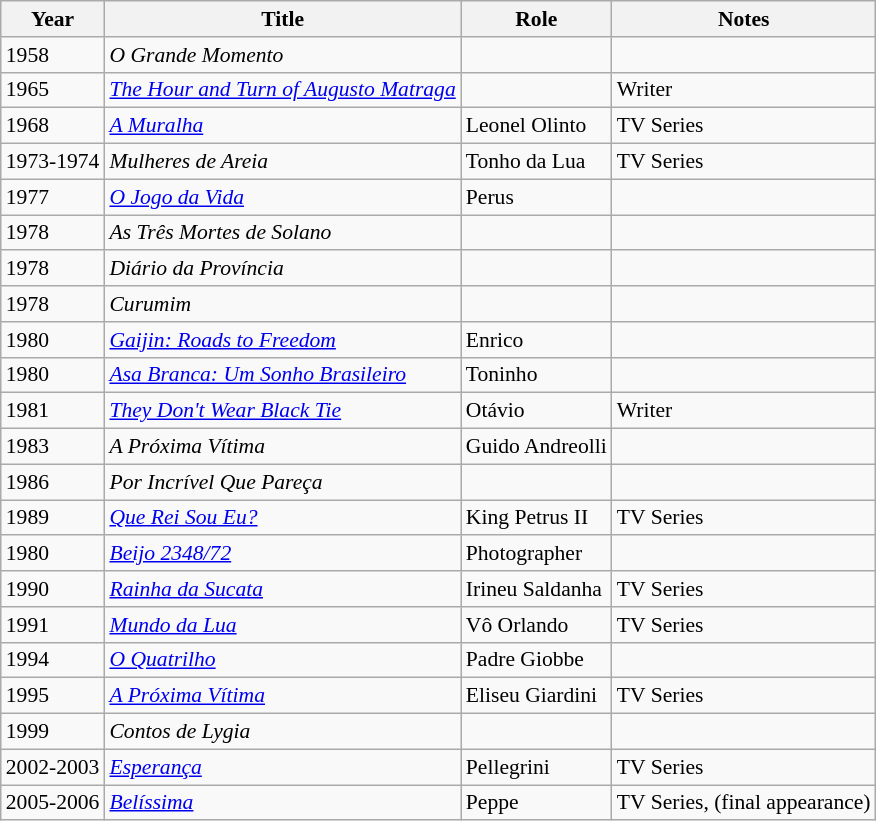<table class="wikitable" style="font-size: 90%;">
<tr>
<th>Year</th>
<th>Title</th>
<th>Role</th>
<th>Notes</th>
</tr>
<tr>
<td>1958</td>
<td><em>O Grande Momento</em></td>
<td></td>
<td></td>
</tr>
<tr>
<td>1965</td>
<td><em><a href='#'>The Hour and Turn of Augusto Matraga</a></em></td>
<td></td>
<td>Writer</td>
</tr>
<tr>
<td>1968</td>
<td><em><a href='#'>A Muralha</a></em></td>
<td>Leonel Olinto</td>
<td>TV Series</td>
</tr>
<tr>
<td>1973-1974</td>
<td><em>Mulheres de Areia</em></td>
<td>Tonho da Lua</td>
<td>TV Series</td>
</tr>
<tr>
<td>1977</td>
<td><em><a href='#'>O Jogo da Vida</a></em></td>
<td>Perus</td>
<td></td>
</tr>
<tr>
<td>1978</td>
<td><em>As Três Mortes de Solano</em></td>
<td></td>
<td></td>
</tr>
<tr>
<td>1978</td>
<td><em>Diário da Província</em></td>
<td></td>
<td></td>
</tr>
<tr>
<td>1978</td>
<td><em>Curumim</em></td>
<td></td>
<td></td>
</tr>
<tr>
<td>1980</td>
<td><em><a href='#'>Gaijin: Roads to Freedom</a></em></td>
<td>Enrico</td>
<td></td>
</tr>
<tr>
<td>1980</td>
<td><em><a href='#'>Asa Branca: Um Sonho Brasileiro</a></em></td>
<td>Toninho</td>
<td></td>
</tr>
<tr>
<td>1981</td>
<td><em><a href='#'>They Don't Wear Black Tie</a></em></td>
<td>Otávio</td>
<td>Writer</td>
</tr>
<tr>
<td>1983</td>
<td><em>A Próxima Vítima</em></td>
<td>Guido Andreolli</td>
<td></td>
</tr>
<tr>
<td>1986</td>
<td><em>Por Incrível Que Pareça</em></td>
<td></td>
<td></td>
</tr>
<tr>
<td>1989</td>
<td><em><a href='#'>Que Rei Sou Eu?</a></em></td>
<td>King Petrus II</td>
<td>TV Series</td>
</tr>
<tr>
<td>1980</td>
<td><em><a href='#'>Beijo 2348/72</a></em></td>
<td>Photographer</td>
<td></td>
</tr>
<tr>
<td>1990</td>
<td><em><a href='#'>Rainha da Sucata</a></em></td>
<td>Irineu Saldanha</td>
<td>TV Series</td>
</tr>
<tr>
<td>1991</td>
<td><em><a href='#'>Mundo da Lua</a></em></td>
<td>Vô Orlando</td>
<td>TV Series</td>
</tr>
<tr>
<td>1994</td>
<td><em><a href='#'>O Quatrilho</a></em></td>
<td>Padre Giobbe</td>
<td></td>
</tr>
<tr>
<td>1995</td>
<td><em><a href='#'>A Próxima Vítima</a></em></td>
<td>Eliseu Giardini</td>
<td>TV Series</td>
</tr>
<tr>
<td>1999</td>
<td><em>Contos de Lygia</em></td>
<td></td>
<td></td>
</tr>
<tr>
<td>2002-2003</td>
<td><em><a href='#'>Esperança</a></em></td>
<td>Pellegrini</td>
<td>TV Series</td>
</tr>
<tr>
<td>2005-2006</td>
<td><em><a href='#'>Belíssima</a></em></td>
<td>Peppe</td>
<td>TV Series, (final appearance)</td>
</tr>
</table>
